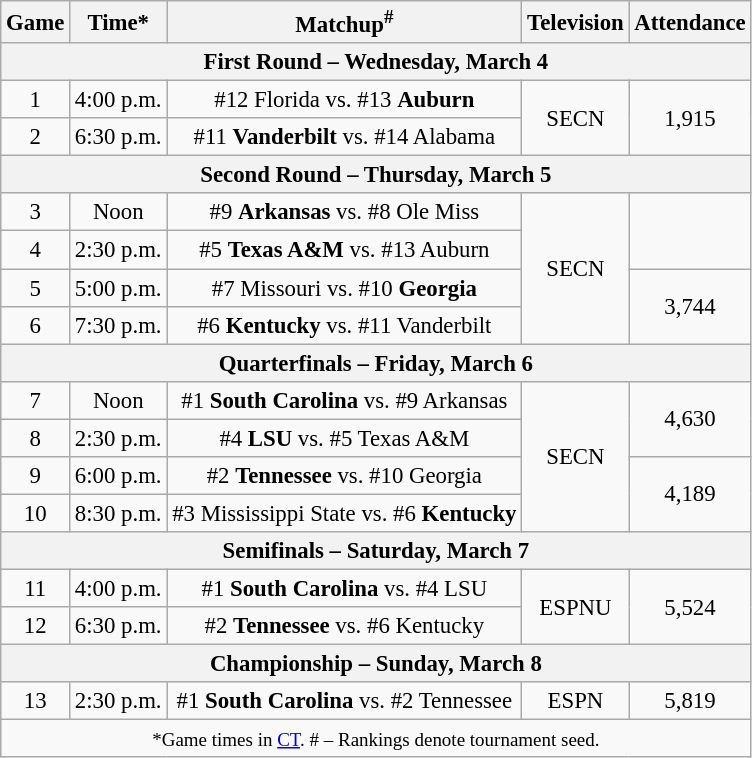<table class="wikitable" style="text-align:center;font-size: 95%">
<tr align="center">
<th>Game</th>
<th>Time*</th>
<th>Matchup<sup>#</sup></th>
<th>Television</th>
<th>Attendance</th>
</tr>
<tr>
<th colspan=6>First Round – Wednesday, March 4</th>
</tr>
<tr>
<td>1</td>
<td>4:00 p.m.</td>
<td>#12 Florida vs. #13 <strong>Auburn</strong></td>
<td rowspan=2 style="text-align:center;">SECN</td>
<td rowspan=2 align=center>1,915</td>
</tr>
<tr>
<td>2</td>
<td>6:30 p.m.</td>
<td>#11 <strong>Vanderbilt</strong> vs. #14 Alabama</td>
</tr>
<tr>
<th colspan=6>Second Round – Thursday, March 5</th>
</tr>
<tr>
<td>3</td>
<td>Noon</td>
<td>#9 <strong>Arkansas</strong> vs. #8 Ole Miss</td>
<td rowspan=4 style="text-align:center;">SECN</td>
<td rowspan=2></td>
</tr>
<tr>
<td>4</td>
<td>2:30 p.m.</td>
<td>#5 <strong>Texas A&M</strong> vs. #13 Auburn</td>
</tr>
<tr>
<td>5</td>
<td>5:00 p.m.</td>
<td>#7 Missouri vs. #10 <strong>Georgia</strong></td>
<td rowspan=2 style="text-align:center;">3,744</td>
</tr>
<tr>
<td>6</td>
<td>7:30 p.m.</td>
<td>#6 <strong>Kentucky</strong> vs. #11 Vanderbilt</td>
</tr>
<tr>
<th colspan=6>Quarterfinals – Friday, March 6</th>
</tr>
<tr>
<td>7</td>
<td>Noon</td>
<td>#1 <strong>South Carolina</strong> vs. #9 Arkansas</td>
<td rowspan=4 style="text-align:center;">SECN</td>
<td rowspan=2 style="text-align:center;">4,630</td>
</tr>
<tr>
<td>8</td>
<td>2:30 p.m.</td>
<td>#4 <strong>LSU</strong> vs. #5 Texas A&M</td>
</tr>
<tr>
<td>9</td>
<td>6:00 p.m.</td>
<td>#2 <strong>Tennessee</strong> vs. #10 Georgia</td>
<td rowspan=2 style="text-align:center;">4,189</td>
</tr>
<tr>
<td>10</td>
<td>8:30 p.m.</td>
<td>#3 Mississippi State vs. #6 <strong>Kentucky</strong></td>
</tr>
<tr>
<th colspan=6>Semifinals – Saturday, March 7</th>
</tr>
<tr>
<td>11</td>
<td>4:00 p.m.</td>
<td>#1 <strong>South Carolina</strong> vs. #4 LSU</td>
<td rowspan=2 style="text-align:center;">ESPNU</td>
<td rowspan=2 style="text-align:center;">5,524</td>
</tr>
<tr>
<td>12</td>
<td>6:30 p.m.</td>
<td>#2 <strong>Tennessee</strong> vs. #6 Kentucky</td>
</tr>
<tr>
<th colspan=6>Championship – Sunday, March 8</th>
</tr>
<tr>
<td>13</td>
<td>2:30 p.m.</td>
<td>#1 <strong>South Carolina</strong> vs. #2 Tennessee</td>
<td>ESPN</td>
<td>5,819</td>
</tr>
<tr>
<td colspan=6><small>*Game times in <a href='#'>CT</a>. # – Rankings denote tournament seed.</small></td>
</tr>
</table>
